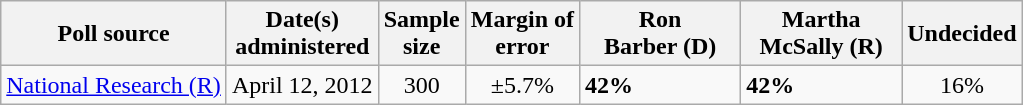<table class="wikitable">
<tr>
<th>Poll source</th>
<th>Date(s)<br>administered</th>
<th>Sample<br>size</th>
<th>Margin of <br>error</th>
<th style="width:100px;">Ron<br>Barber (D)</th>
<th style="width:100px;">Martha<br>McSally (R)</th>
<th>Undecided</th>
</tr>
<tr>
<td><a href='#'>National Research (R)</a></td>
<td align=center>April 12, 2012</td>
<td align=center>300</td>
<td align=center>±5.7%</td>
<td><strong>42%</strong></td>
<td><strong>42%</strong></td>
<td align=center>16%</td>
</tr>
</table>
